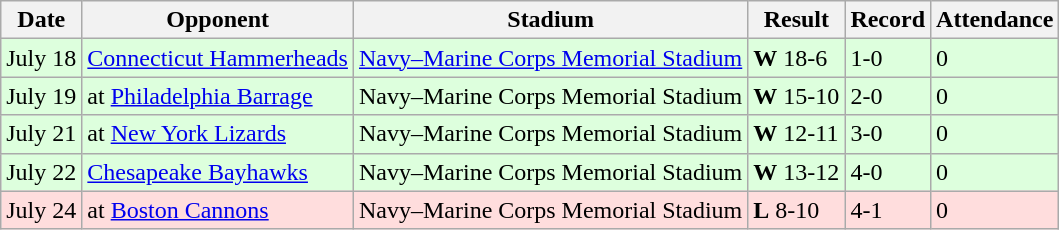<table class="wikitable">
<tr>
<th>Date</th>
<th>Opponent</th>
<th>Stadium</th>
<th>Result</th>
<th>Record</th>
<th>Attendance</th>
</tr>
<tr bgcolor="DDFFDD">
<td>July 18</td>
<td><a href='#'>Connecticut Hammerheads</a></td>
<td><a href='#'>Navy–Marine Corps Memorial Stadium</a></td>
<td><strong>W</strong> 18-6</td>
<td>1-0</td>
<td>0</td>
</tr>
<tr bgcolor="DDFFDD">
<td>July 19</td>
<td>at <a href='#'>Philadelphia Barrage</a></td>
<td>Navy–Marine Corps Memorial Stadium</td>
<td><strong>W</strong> 15-10</td>
<td>2-0</td>
<td>0</td>
</tr>
<tr bgcolor="DDFFDD">
<td>July 21</td>
<td>at <a href='#'>New York Lizards</a></td>
<td>Navy–Marine Corps Memorial Stadium</td>
<td><strong>W</strong> 12-11</td>
<td>3-0</td>
<td>0</td>
</tr>
<tr bgcolor="DDFFDD">
<td>July 22</td>
<td><a href='#'>Chesapeake Bayhawks</a></td>
<td>Navy–Marine Corps Memorial Stadium</td>
<td><strong>W</strong> 13-12</td>
<td>4-0</td>
<td>0</td>
</tr>
<tr bgcolor="FFDDDD">
<td>July 24</td>
<td>at <a href='#'>Boston Cannons</a></td>
<td>Navy–Marine Corps Memorial Stadium</td>
<td><strong>L</strong> 8-10</td>
<td>4-1</td>
<td>0</td>
</tr>
</table>
